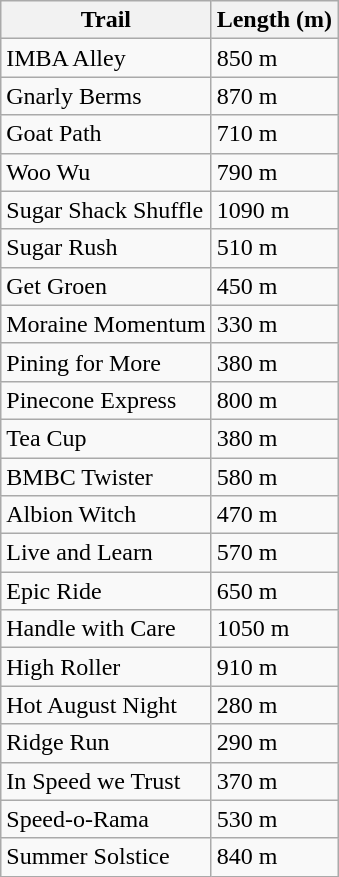<table class="wikitable">
<tr>
<th>Trail</th>
<th>Length (m)</th>
</tr>
<tr>
<td>IMBA Alley</td>
<td>850 m</td>
</tr>
<tr>
<td>Gnarly Berms</td>
<td>870 m</td>
</tr>
<tr>
<td>Goat Path</td>
<td>710 m</td>
</tr>
<tr>
<td>Woo Wu</td>
<td>790 m</td>
</tr>
<tr>
<td>Sugar Shack Shuffle</td>
<td>1090 m</td>
</tr>
<tr>
<td>Sugar Rush</td>
<td>510 m</td>
</tr>
<tr>
<td>Get Groen</td>
<td>450 m</td>
</tr>
<tr>
<td>Moraine Momentum</td>
<td>330 m</td>
</tr>
<tr>
<td>Pining for More</td>
<td>380 m</td>
</tr>
<tr>
<td>Pinecone Express</td>
<td>800 m</td>
</tr>
<tr>
<td>Tea Cup</td>
<td>380 m</td>
</tr>
<tr>
<td>BMBC Twister</td>
<td>580 m</td>
</tr>
<tr>
<td>Albion Witch</td>
<td>470 m</td>
</tr>
<tr>
<td>Live and Learn</td>
<td>570 m</td>
</tr>
<tr>
<td>Epic Ride</td>
<td>650 m</td>
</tr>
<tr>
<td>Handle with Care</td>
<td>1050 m</td>
</tr>
<tr>
<td>High Roller</td>
<td>910 m</td>
</tr>
<tr>
<td>Hot August Night</td>
<td>280 m</td>
</tr>
<tr>
<td>Ridge Run</td>
<td>290 m</td>
</tr>
<tr>
<td>In Speed we Trust</td>
<td>370 m</td>
</tr>
<tr>
<td>Speed-o-Rama</td>
<td>530 m</td>
</tr>
<tr>
<td>Summer Solstice</td>
<td>840 m</td>
</tr>
</table>
